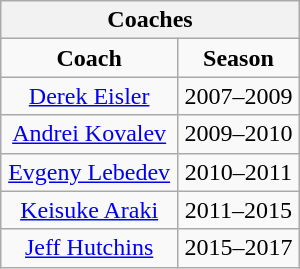<table class="wikitable" style="text-align:center;width:200px" border="1">
<tr>
<th colspan="2">Coaches</th>
</tr>
<tr>
<td><strong>Coach</strong></td>
<td><strong>Season</strong></td>
</tr>
<tr>
<td><a href='#'>Derek Eisler</a></td>
<td>2007–2009</td>
</tr>
<tr>
<td><a href='#'>Andrei Kovalev</a></td>
<td>2009–2010</td>
</tr>
<tr>
<td><a href='#'>Evgeny Lebedev</a></td>
<td>2010–2011</td>
</tr>
<tr>
<td><a href='#'>Keisuke Araki</a></td>
<td>2011–2015</td>
</tr>
<tr>
<td><a href='#'>Jeff Hutchins</a></td>
<td>2015–2017</td>
</tr>
</table>
